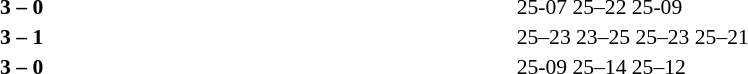<table width=100% cellspacing=1>
<tr>
<th width=20%></th>
<th width=12%></th>
<th width=20%></th>
<th width=33%></th>
<td></td>
</tr>
<tr style=font-size:90%>
<td align=right><strong></strong></td>
<td align=center><strong>3 – 0</strong></td>
<td></td>
<td>25-07 25–22 25-09</td>
<td></td>
</tr>
<tr style=font-size:90%>
<td align=right><strong></strong></td>
<td align=center><strong>3 – 1</strong></td>
<td></td>
<td>25–23 23–25 25–23 25–21</td>
<td></td>
</tr>
<tr style=font-size:90%>
<td align=right><strong></strong></td>
<td align=center><strong>3 – 0</strong></td>
<td></td>
<td>25-09 25–14 25–12</td>
</tr>
</table>
